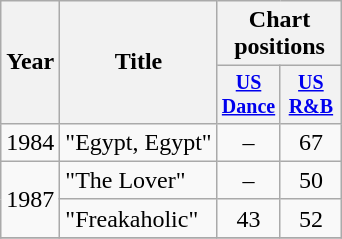<table class="wikitable" style="text-align:center;">
<tr>
<th rowspan="2">Year</th>
<th rowspan="2">Title</th>
<th colspan="2">Chart positions</th>
</tr>
<tr style="font-size:smaller;">
<th width="35"><a href='#'>US<br>Dance</a><br></th>
<th width="35"><a href='#'>US<br>R&B</a><br></th>
</tr>
<tr>
<td>1984</td>
<td align="left">"Egypt, Egypt"</td>
<td>–</td>
<td>67</td>
</tr>
<tr>
<td rowspan="2">1987</td>
<td align="left">"The Lover"</td>
<td>–</td>
<td>50</td>
</tr>
<tr>
<td align="left">"Freakaholic"</td>
<td>43</td>
<td>52</td>
</tr>
<tr>
</tr>
</table>
